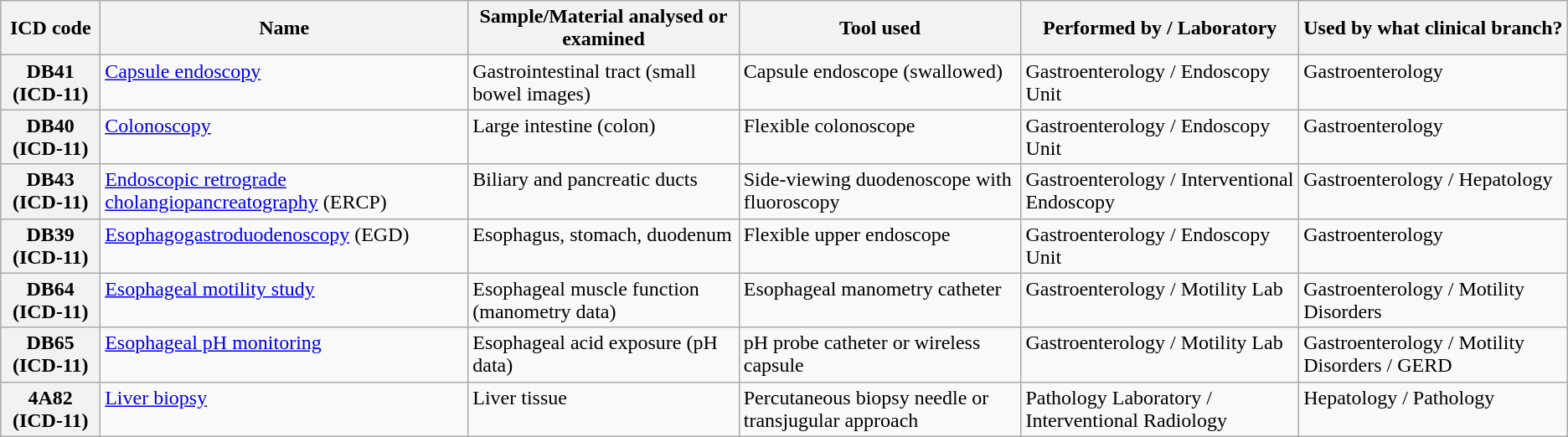<table class="wikitable sortable static-row-numbers sticky-header sort-under mw-datatable plainrowheaders">
<tr>
<th scope="col">ICD code</th>
<th scope="col">Name</th>
<th scope="col">Sample/Material analysed or examined</th>
<th scope="col">Tool used</th>
<th scope="col">Performed by / Laboratory</th>
<th scope="col">Used by what clinical branch?</th>
</tr>
<tr style="vertical-align: top;">
<th scope="row">DB41 (ICD-11)</th>
<td><a href='#'>Capsule endoscopy</a></td>
<td>Gastrointestinal tract (small bowel images)</td>
<td>Capsule endoscope (swallowed)</td>
<td>Gastroenterology / Endoscopy Unit</td>
<td>Gastroenterology</td>
</tr>
<tr style="vertical-align: top;">
<th scope="row">DB40 (ICD-11)</th>
<td><a href='#'>Colonoscopy</a></td>
<td>Large intestine (colon)</td>
<td>Flexible colonoscope</td>
<td>Gastroenterology / Endoscopy Unit</td>
<td>Gastroenterology</td>
</tr>
<tr style="vertical-align: top;">
<th scope="row">DB43 (ICD-11)</th>
<td><a href='#'>Endoscopic retrograde cholangiopancreatography</a> (ERCP)</td>
<td>Biliary and pancreatic ducts</td>
<td>Side-viewing duodenoscope with fluoroscopy</td>
<td>Gastroenterology / Interventional Endoscopy</td>
<td>Gastroenterology / Hepatology</td>
</tr>
<tr style="vertical-align: top;">
<th scope="row">DB39 (ICD-11)</th>
<td><a href='#'>Esophagogastroduodenoscopy</a> (EGD)</td>
<td>Esophagus, stomach, duodenum</td>
<td>Flexible upper endoscope</td>
<td>Gastroenterology / Endoscopy Unit</td>
<td>Gastroenterology</td>
</tr>
<tr style="vertical-align: top;">
<th scope="row">DB64 (ICD-11)</th>
<td><a href='#'>Esophageal motility study</a></td>
<td>Esophageal muscle function (manometry data)</td>
<td>Esophageal manometry catheter</td>
<td>Gastroenterology / Motility Lab</td>
<td>Gastroenterology / Motility Disorders</td>
</tr>
<tr style="vertical-align: top;">
<th scope="row">DB65 (ICD-11)</th>
<td><a href='#'>Esophageal pH monitoring</a></td>
<td>Esophageal acid exposure (pH data)</td>
<td>pH probe catheter or wireless capsule</td>
<td>Gastroenterology / Motility Lab</td>
<td>Gastroenterology / Motility Disorders / GERD</td>
</tr>
<tr style="vertical-align: top;">
<th scope="row">4A82 (ICD-11)</th>
<td><a href='#'>Liver biopsy</a></td>
<td>Liver tissue</td>
<td>Percutaneous biopsy needle or transjugular approach</td>
<td>Pathology Laboratory / Interventional Radiology</td>
<td>Hepatology / Pathology</td>
</tr>
</table>
